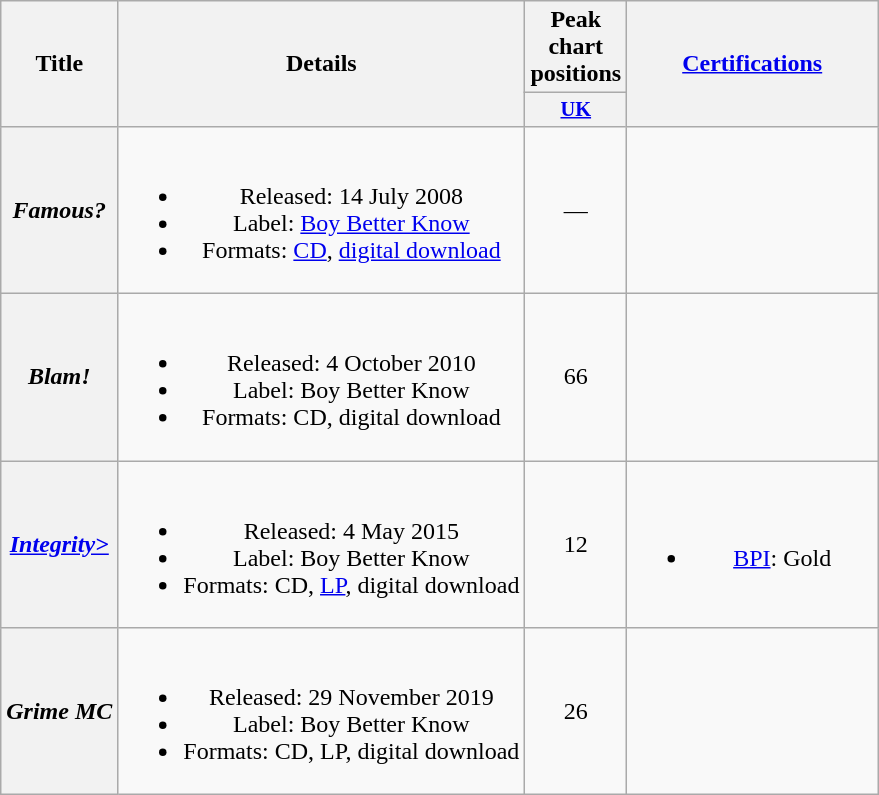<table class="wikitable plainrowheaders" style="text-align:center;">
<tr>
<th scope="col" rowspan="2">Title</th>
<th scope="col" rowspan="2">Details</th>
<th scope="col">Peak chart positions</th>
<th scope="col" rowspan="2" style="width:10em;"><a href='#'>Certifications</a></th>
</tr>
<tr>
<th scope="col" style="width:3em;font-size:85%;"><a href='#'>UK</a></th>
</tr>
<tr>
<th scope="row"><em>Famous?</em></th>
<td><br><ul><li>Released: 14 July 2008</li><li>Label: <a href='#'>Boy Better Know</a></li><li>Formats: <a href='#'>CD</a>, <a href='#'>digital download</a></li></ul></td>
<td>—</td>
<td></td>
</tr>
<tr>
<th scope="row"><em>Blam!</em></th>
<td><br><ul><li>Released: 4 October 2010</li><li>Label: Boy Better Know</li><li>Formats: CD, digital download</li></ul></td>
<td>66</td>
<td></td>
</tr>
<tr>
<th scope="row"><em><a href='#'>Integrity></a></em></th>
<td><br><ul><li>Released: 4 May 2015</li><li>Label: Boy Better Know</li><li>Formats: CD, <a href='#'>LP</a>, digital download</li></ul></td>
<td>12</td>
<td><br><ul><li><a href='#'>BPI</a>: Gold</li></ul></td>
</tr>
<tr>
<th scope="row"><em>Grime MC</em></th>
<td><br><ul><li>Released: 29 November 2019</li><li>Label: Boy Better Know</li><li>Formats: CD, LP, digital download</li></ul></td>
<td>26</td>
<td></td>
</tr>
</table>
